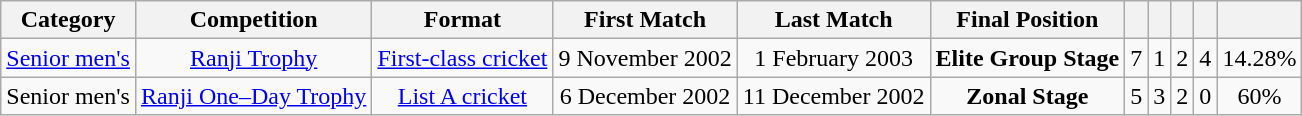<table class="wikitable sortable" style="text-align: center;">
<tr>
<th class="unsortable">Category</th>
<th>Competition</th>
<th>Format</th>
<th>First Match</th>
<th>Last Match</th>
<th>Final Position</th>
<th></th>
<th></th>
<th></th>
<th></th>
<th></th>
</tr>
<tr>
<td><a href='#'>Senior men's</a></td>
<td><a href='#'>Ranji Trophy</a></td>
<td><a href='#'>First-class cricket</a></td>
<td>9 November 2002</td>
<td>1 February 2003</td>
<td><strong>Elite Group Stage</strong></td>
<td>7</td>
<td>1</td>
<td>2</td>
<td>4</td>
<td>14.28%</td>
</tr>
<tr>
<td>Senior men's</td>
<td><a href='#'>Ranji One–Day Trophy</a></td>
<td><a href='#'>List A cricket</a></td>
<td>6 December 2002</td>
<td>11 December 2002</td>
<td><strong>Zonal Stage</strong></td>
<td>5</td>
<td>3</td>
<td>2</td>
<td>0</td>
<td>60%</td>
</tr>
</table>
